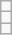<table class="wikitable">
<tr>
<td></td>
</tr>
<tr>
<td></td>
</tr>
<tr>
<td></td>
</tr>
</table>
